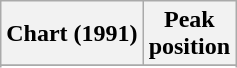<table class="wikitable sortable plainrowheaders" style="text-align:center">
<tr>
<th scope="col">Chart (1991)</th>
<th scope="col">Peak<br>position</th>
</tr>
<tr>
</tr>
<tr>
</tr>
</table>
